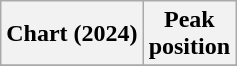<table class="wikitable sortable plainrowheaders" style="text-align:center;">
<tr>
<th>Chart (2024)</th>
<th>Peak<br>position</th>
</tr>
<tr>
</tr>
</table>
